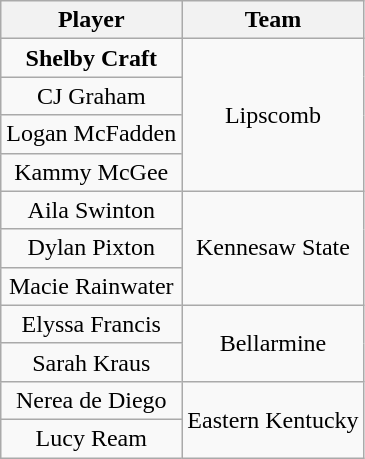<table class="wikitable" style="text-align: center;">
<tr>
<th>Player</th>
<th>Team</th>
</tr>
<tr>
<td><strong>Shelby Craft</strong></td>
<td rowspan=4>Lipscomb</td>
</tr>
<tr>
<td>CJ Graham</td>
</tr>
<tr>
<td>Logan McFadden</td>
</tr>
<tr>
<td>Kammy McGee</td>
</tr>
<tr>
<td>Aila Swinton</td>
<td rowspan=3>Kennesaw State</td>
</tr>
<tr>
<td>Dylan Pixton</td>
</tr>
<tr>
<td>Macie Rainwater</td>
</tr>
<tr>
<td>Elyssa Francis</td>
<td rowspan=2>Bellarmine</td>
</tr>
<tr>
<td>Sarah Kraus</td>
</tr>
<tr>
<td>Nerea de Diego</td>
<td rowspan=2>Eastern Kentucky</td>
</tr>
<tr>
<td>Lucy Ream</td>
</tr>
</table>
